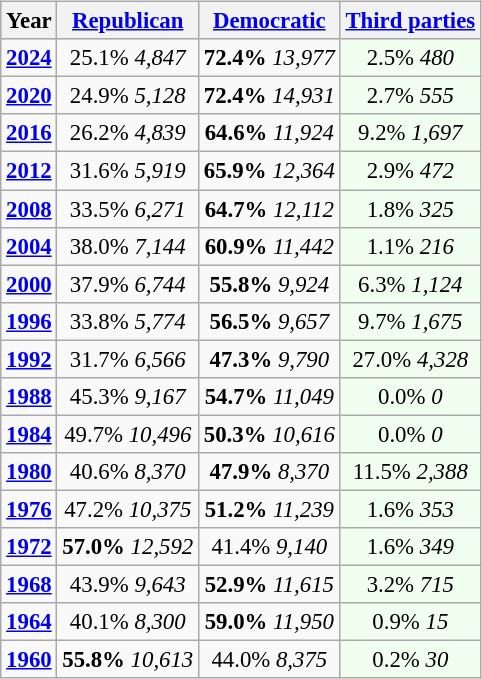<table class="wikitable" style="float:right; font-size:95%;">
<tr bgcolor=lightgrey>
<th>Year</th>
<th><a href='#'>Republican</a></th>
<th><a href='#'>Democratic</a></th>
<th><a href='#'>Third parties</a></th>
</tr>
<tr>
<td style="text-align:center;" ><strong><a href='#'>2024</a></strong></td>
<td style="text-align:center;" >25.1% <em>4,847</em></td>
<td style="text-align:center;" ><strong>72.4%</strong> <em>13,977</em></td>
<td style="text-align:center; background:honeyDew;">2.5% <em>480</em></td>
</tr>
<tr>
<td style="text-align:center;" ><strong><a href='#'>2020</a></strong></td>
<td style="text-align:center;" >24.9% <em>5,128</em></td>
<td style="text-align:center;" ><strong>72.4%</strong> <em>14,931</em></td>
<td style="text-align:center; background:honeyDew;">2.7% <em>555</em></td>
</tr>
<tr>
<td style="text-align:center;" ><strong><a href='#'>2016</a></strong></td>
<td style="text-align:center;" >26.2% <em>4,839</em></td>
<td style="text-align:center;" ><strong>64.6%</strong> <em>11,924</em></td>
<td style="text-align:center; background:honeyDew;">9.2% <em>1,697</em></td>
</tr>
<tr>
<td style="text-align:center;" ><strong><a href='#'>2012</a></strong></td>
<td style="text-align:center;" >31.6% <em>5,919</em></td>
<td style="text-align:center;" ><strong>65.9%</strong> <em>12,364</em></td>
<td style="text-align:center; background:honeyDew;">2.9% <em>472</em></td>
</tr>
<tr>
<td style="text-align:center;" ><strong><a href='#'>2008</a></strong></td>
<td style="text-align:center;" >33.5% <em>6,271</em></td>
<td style="text-align:center;" ><strong>64.7%</strong> <em>12,112</em></td>
<td style="text-align:center; background:honeyDew;">1.8% <em>325</em></td>
</tr>
<tr>
<td style="text-align:center;" ><strong><a href='#'>2004</a></strong></td>
<td style="text-align:center;" >38.0% <em>7,144</em></td>
<td style="text-align:center;" ><strong>60.9%</strong> <em>11,442</em></td>
<td style="text-align:center; background:honeyDew;">1.1% <em>216</em></td>
</tr>
<tr>
<td style="text-align:center;" ><strong><a href='#'>2000</a></strong></td>
<td style="text-align:center;" >37.9% <em>6,744</em></td>
<td style="text-align:center;" ><strong>55.8%</strong> <em>9,924</em></td>
<td style="text-align:center; background:honeyDew;">6.3% <em>1,124</em></td>
</tr>
<tr>
<td style="text-align:center;" ><strong><a href='#'>1996</a></strong></td>
<td style="text-align:center;" >33.8% <em>5,774</em></td>
<td style="text-align:center;" ><strong>56.5%</strong> <em>9,657</em></td>
<td style="text-align:center; background:honeyDew;">9.7% <em>1,675</em></td>
</tr>
<tr>
<td style="text-align:center;" ><strong><a href='#'>1992</a></strong></td>
<td style="text-align:center;" >31.7% <em>6,566</em></td>
<td style="text-align:center;" ><strong>47.3%</strong> <em>9,790</em></td>
<td style="text-align:center; background:honeyDew;">27.0% <em>4,328</em></td>
</tr>
<tr>
<td style="text-align:center;" ><strong><a href='#'>1988</a></strong></td>
<td style="text-align:center;" >45.3% <em>9,167</em></td>
<td style="text-align:center;" ><strong>54.7%</strong> <em>11,049</em></td>
<td style="text-align:center; background:honeyDew;">0.0% <em>0</em></td>
</tr>
<tr>
<td style="text-align:center;" ><strong><a href='#'>1984</a></strong></td>
<td style="text-align:center;" >49.7% <em>10,496</em></td>
<td style="text-align:center;" ><strong>50.3%</strong> <em>10,616</em></td>
<td style="text-align:center; background:honeyDew;">0.0% <em>0</em></td>
</tr>
<tr>
<td style="text-align:center;" ><strong><a href='#'>1980</a></strong></td>
<td style="text-align:center;" >40.6% <em>8,370</em></td>
<td style="text-align:center;" ><strong>47.9%</strong> <em>8,370</em></td>
<td style="text-align:center; background:honeyDew;">11.5% <em>2,388</em></td>
</tr>
<tr>
<td style="text-align:center;" ><strong><a href='#'>1976</a></strong></td>
<td style="text-align:center;" >47.2% <em>10,375</em></td>
<td style="text-align:center;" ><strong>51.2%</strong> <em>11,239</em></td>
<td style="text-align:center; background:honeyDew;">1.6% <em>353</em></td>
</tr>
<tr>
<td style="text-align:center;" ><strong><a href='#'>1972</a></strong></td>
<td style="text-align:center;" ><strong>57.0%</strong> <em>12,592</em></td>
<td style="text-align:center;" >41.4% <em>9,140</em></td>
<td style="text-align:center; background:honeyDew;">1.6% <em>349</em></td>
</tr>
<tr>
<td style="text-align:center;" ><strong><a href='#'>1968</a></strong></td>
<td style="text-align:center;" >43.9% <em>9,643</em></td>
<td style="text-align:center;" ><strong>52.9%</strong> <em>11,615</em></td>
<td style="text-align:center; background:honeyDew;">3.2% <em>715</em></td>
</tr>
<tr>
<td style="text-align:center;" ><strong><a href='#'>1964</a></strong></td>
<td style="text-align:center;" >40.1% <em>8,300</em></td>
<td style="text-align:center;" ><strong>59.0%</strong> <em>11,950</em></td>
<td style="text-align:center; background:honeyDew;">0.9% <em>15</em></td>
</tr>
<tr>
<td style="text-align:center;" ><strong><a href='#'>1960</a></strong></td>
<td style="text-align:center;" ><strong>55.8%</strong> <em>10,613</em></td>
<td style="text-align:center;" >44.0% <em>8,375</em></td>
<td style="text-align:center; background:honeyDew;">0.2% <em>30</em></td>
</tr>
</table>
